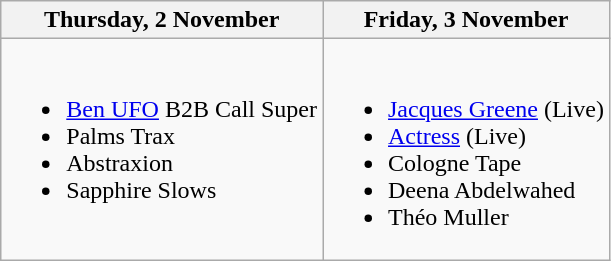<table class="wikitable">
<tr>
<th>Thursday, 2 November</th>
<th>Friday, 3 November</th>
</tr>
<tr valign="top">
<td><br><ul><li><a href='#'>Ben UFO</a> B2B Call Super</li><li>Palms Trax</li><li>Abstraxion</li><li>Sapphire Slows</li></ul></td>
<td><br><ul><li><a href='#'>Jacques Greene</a> (Live)</li><li><a href='#'>Actress</a> (Live)</li><li>Cologne Tape</li><li>Deena Abdelwahed</li><li>Théo Muller</li></ul></td>
</tr>
</table>
